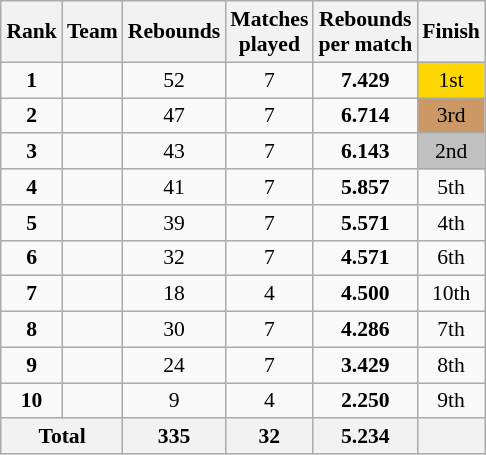<table class="wikitable sortable" style="text-align: center; font-size: 90%; margin-left: 1em;">
<tr>
<th>Rank</th>
<th>Team</th>
<th>Rebounds</th>
<th>Matches<br>played</th>
<th>Rebounds<br>per match</th>
<th>Finish</th>
</tr>
<tr>
<td><strong>1</strong></td>
<td style="text-align: left;"></td>
<td>52</td>
<td>7</td>
<td><strong>7.429</strong></td>
<td style="background-color: gold;">1st</td>
</tr>
<tr>
<td><strong>2</strong></td>
<td style="text-align: left;"></td>
<td>47</td>
<td>7</td>
<td><strong>6.714</strong></td>
<td style="background-color: #cc9966;">3rd</td>
</tr>
<tr>
<td><strong>3</strong></td>
<td style="text-align: left;"></td>
<td>43</td>
<td>7</td>
<td><strong>6.143</strong></td>
<td style="background-color: silver;">2nd</td>
</tr>
<tr>
<td><strong>4</strong></td>
<td style="text-align: left;"></td>
<td>41</td>
<td>7</td>
<td><strong>5.857</strong></td>
<td>5th</td>
</tr>
<tr>
<td><strong>5</strong></td>
<td style="text-align: left;"></td>
<td>39</td>
<td>7</td>
<td><strong>5.571</strong></td>
<td>4th</td>
</tr>
<tr>
<td><strong>6</strong></td>
<td style="text-align: left;"></td>
<td>32</td>
<td>7</td>
<td><strong>4.571</strong></td>
<td>6th</td>
</tr>
<tr>
<td><strong>7</strong></td>
<td style="text-align: left;"></td>
<td>18</td>
<td>4</td>
<td><strong>4.500</strong></td>
<td>10th</td>
</tr>
<tr>
<td><strong>8</strong></td>
<td style="text-align: left;"></td>
<td>30</td>
<td>7</td>
<td><strong>4.286</strong></td>
<td>7th</td>
</tr>
<tr>
<td><strong>9</strong></td>
<td style="text-align: left;"></td>
<td>24</td>
<td>7</td>
<td><strong>3.429</strong></td>
<td>8th</td>
</tr>
<tr>
<td><strong>10</strong></td>
<td style="text-align: left;"></td>
<td>9</td>
<td>4</td>
<td><strong>2.250</strong></td>
<td>9th</td>
</tr>
<tr>
<th colspan="2">Total</th>
<th>335</th>
<th>32</th>
<th>5.234</th>
<th></th>
</tr>
</table>
